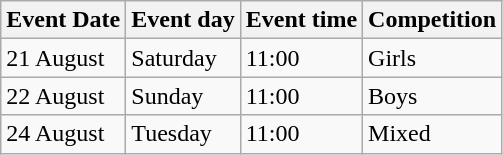<table class="wikitable">
<tr>
<th>Event Date</th>
<th>Event day</th>
<th>Event time</th>
<th>Competition</th>
</tr>
<tr>
<td>21 August</td>
<td>Saturday</td>
<td>11:00</td>
<td>Girls</td>
</tr>
<tr>
<td>22 August</td>
<td>Sunday</td>
<td>11:00</td>
<td>Boys</td>
</tr>
<tr>
<td>24 August</td>
<td>Tuesday</td>
<td>11:00</td>
<td>Mixed</td>
</tr>
</table>
